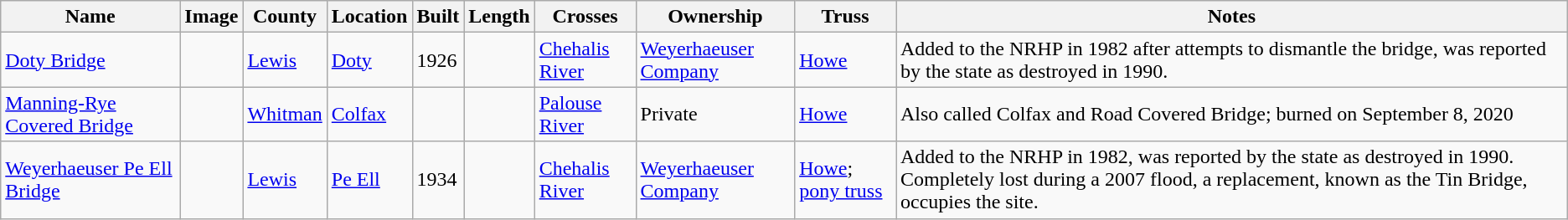<table class="wikitable sortable">
<tr>
<th>Name</th>
<th class=unsortable>Image</th>
<th>County</th>
<th>Location</th>
<th>Built</th>
<th>Length</th>
<th>Crosses</th>
<th>Ownership</th>
<th>Truss</th>
<th>Notes</th>
</tr>
<tr>
<td><a href='#'>Doty Bridge</a></td>
<td></td>
<td><a href='#'>Lewis</a></td>
<td><a href='#'>Doty</a></td>
<td>1926</td>
<td></td>
<td><a href='#'>Chehalis River</a></td>
<td><a href='#'>Weyerhaeuser Company</a></td>
<td><a href='#'>Howe</a></td>
<td>Added to the NRHP in 1982 after attempts to dismantle the bridge, was reported by the state as destroyed in 1990.</td>
</tr>
<tr>
<td><a href='#'>Manning-Rye Covered Bridge</a></td>
<td></td>
<td><a href='#'>Whitman</a></td>
<td><a href='#'>Colfax</a><br><small></small></td>
<td></td>
<td></td>
<td><a href='#'>Palouse River</a></td>
<td>Private</td>
<td><a href='#'>Howe</a></td>
<td>Also called Colfax and Road Covered Bridge; burned on September 8, 2020</td>
</tr>
<tr>
<td><a href='#'>Weyerhaeuser Pe Ell Bridge</a></td>
<td></td>
<td><a href='#'>Lewis</a></td>
<td><a href='#'>Pe Ell</a></td>
<td>1934</td>
<td></td>
<td><a href='#'>Chehalis River</a></td>
<td><a href='#'>Weyerhaeuser Company</a></td>
<td><a href='#'>Howe</a>; <a href='#'>pony truss</a></td>
<td>Added to the NRHP in 1982, was reported by the state as destroyed in 1990. Completely lost during a 2007 flood, a replacement, known as the Tin Bridge, occupies the site.</td>
</tr>
</table>
